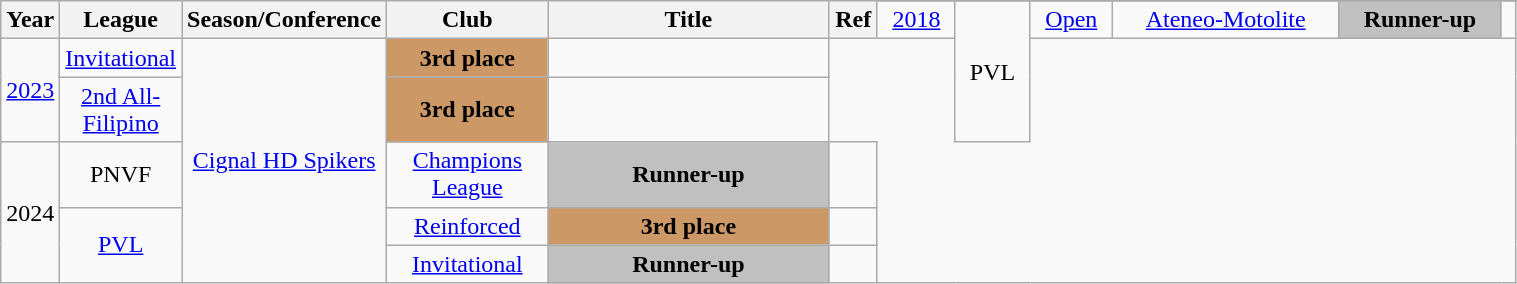<table class="wikitable sortable" style="text-align:center" width="80%">
<tr>
<th style="width:5px;" rowspan="2">Year</th>
<th style="width:25px;" rowspan="2">League</th>
<th style="width:100px;" rowspan="2">Season/Conference</th>
<th style="width:100px;" rowspan="2">Club</th>
<th style="width:180px;" rowspan="2">Title</th>
<th style="width:25px;" rowspan="2">Ref</th>
</tr>
<tr>
<td><a href='#'>2018</a></td>
<td rowspan=3>PVL</td>
<td><a href='#'>Open</a></td>
<td><a href='#'>Ateneo-Motolite</a></td>
<td style="background:silver;"><strong>Runner-up</strong></td>
<td></td>
</tr>
<tr>
<td rowspan="2"><a href='#'>2023</a></td>
<td><a href='#'>Invitational</a></td>
<td rowspan="5"><a href='#'>Cignal HD Spikers</a></td>
<td style="background:#c96;"><strong>3rd place</strong></td>
<td></td>
</tr>
<tr>
<td><a href='#'>2nd All-Filipino</a></td>
<td style="background:#c96;"><strong>3rd place</strong></td>
<td></td>
</tr>
<tr>
<td rowspan=3>2024</td>
<td>PNVF</td>
<td><a href='#'>Champions League</a></td>
<td style="background:silver;"><strong>Runner-up</strong></td>
<td></td>
</tr>
<tr>
<td rowspan="2"><a href='#'>PVL</a></td>
<td><a href='#'>Reinforced</a></td>
<td style="background:#c96;"><strong>3rd place</strong></td>
<td></td>
</tr>
<tr>
<td><a href='#'>Invitational</a></td>
<td style="background:silver;"><strong>Runner-up</strong></td>
<td></td>
</tr>
</table>
